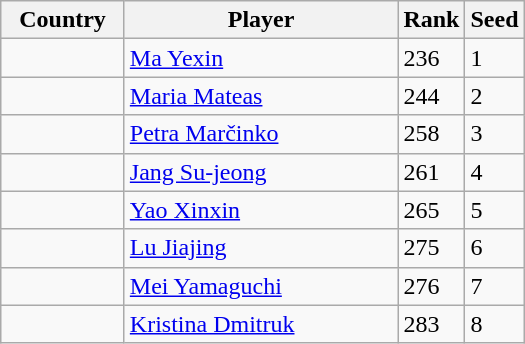<table class="wikitable">
<tr>
<th width="75">Country</th>
<th width="175">Player</th>
<th>Rank</th>
<th>Seed</th>
</tr>
<tr>
<td></td>
<td><a href='#'>Ma Yexin</a></td>
<td>236</td>
<td>1</td>
</tr>
<tr>
<td></td>
<td><a href='#'>Maria Mateas</a></td>
<td>244</td>
<td>2</td>
</tr>
<tr>
<td></td>
<td><a href='#'>Petra Marčinko</a></td>
<td>258</td>
<td>3</td>
</tr>
<tr>
<td></td>
<td><a href='#'>Jang Su-jeong</a></td>
<td>261</td>
<td>4</td>
</tr>
<tr>
<td></td>
<td><a href='#'>Yao Xinxin</a></td>
<td>265</td>
<td>5</td>
</tr>
<tr>
<td></td>
<td><a href='#'>Lu Jiajing</a></td>
<td>275</td>
<td>6</td>
</tr>
<tr>
<td></td>
<td><a href='#'>Mei Yamaguchi</a></td>
<td>276</td>
<td>7</td>
</tr>
<tr>
<td></td>
<td><a href='#'>Kristina Dmitruk</a></td>
<td>283</td>
<td>8</td>
</tr>
</table>
